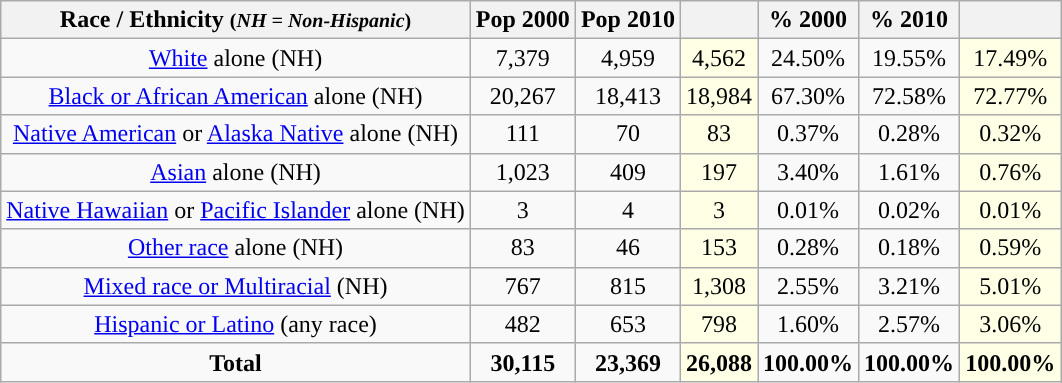<table class="wikitable"  style="text-align:center;">
<tr>
<th>Race / Ethnicity <small>(<em>NH = Non-Hispanic</em>)</small></th>
<th>Pop 2000</th>
<th>Pop 2010</th>
<th></th>
<th>% 2000</th>
<th>% 2010</th>
<th></th>
</tr>
<tr>
<td><a href='#'>White</a> alone (NH)</td>
<td>7,379</td>
<td>4,959</td>
<td style='background: #ffffe6;'>4,562</td>
<td>24.50%</td>
<td>19.55%</td>
<td style='background: #ffffe6;'>17.49%</td>
</tr>
<tr>
<td><a href='#'>Black or African American</a> alone (NH)</td>
<td>20,267</td>
<td>18,413</td>
<td style='background: #ffffe6;'>18,984</td>
<td>67.30%</td>
<td>72.58%</td>
<td style='background: #ffffe6;'>72.77%</td>
</tr>
<tr>
<td><a href='#'>Native American</a> or <a href='#'>Alaska Native</a> alone (NH)</td>
<td>111</td>
<td>70</td>
<td style='background: #ffffe6;'>83</td>
<td>0.37%</td>
<td>0.28%</td>
<td style='background: #ffffe6;'>0.32%</td>
</tr>
<tr>
<td><a href='#'>Asian</a> alone (NH)</td>
<td>1,023</td>
<td>409</td>
<td style='background: #ffffe6;'>197</td>
<td>3.40%</td>
<td>1.61%</td>
<td style='background: #ffffe6;'>0.76%</td>
</tr>
<tr>
<td><a href='#'>Native Hawaiian</a> or <a href='#'>Pacific Islander</a> alone (NH)</td>
<td>3</td>
<td>4</td>
<td style='background: #ffffe6;'>3</td>
<td>0.01%</td>
<td>0.02%</td>
<td style='background: #ffffe6;'>0.01%</td>
</tr>
<tr>
<td><a href='#'>Other race</a> alone (NH)</td>
<td>83</td>
<td>46</td>
<td style='background: #ffffe6;'>153</td>
<td>0.28%</td>
<td>0.18%</td>
<td style='background: #ffffe6;'>0.59%</td>
</tr>
<tr>
<td><a href='#'>Mixed race or Multiracial</a> (NH)</td>
<td>767</td>
<td>815</td>
<td style='background: #ffffe6;'>1,308</td>
<td>2.55%</td>
<td>3.21%</td>
<td style='background: #ffffe6;'>5.01%</td>
</tr>
<tr>
<td><a href='#'>Hispanic or Latino</a> (any race)</td>
<td>482</td>
<td>653</td>
<td style='background: #ffffe6;'>798</td>
<td>1.60%</td>
<td>2.57%</td>
<td style='background: #ffffe6;'>3.06%</td>
</tr>
<tr>
<td><strong>Total</strong></td>
<td><strong>30,115</strong></td>
<td><strong>23,369</strong></td>
<td style='background: #ffffe6;'><strong>26,088</strong></td>
<td><strong>100.00%</strong></td>
<td><strong>100.00%</strong></td>
<td style='background: #ffffe6;'><strong>100.00%</strong></td>
</tr>
</table>
